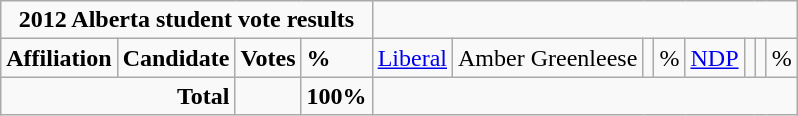<table class="wikitable">
<tr>
<td colspan="5" align=center><strong>2012 Alberta student vote results</strong></td>
</tr>
<tr>
<td colspan="2"><strong>Affiliation</strong></td>
<td><strong>Candidate</strong></td>
<td><strong>Votes</strong></td>
<td><strong>%</strong><br>

</td>
<td><a href='#'>Liberal</a></td>
<td>Amber Greenleese</td>
<td></td>
<td>%<br></td>
<td><a href='#'>NDP</a></td>
<td></td>
<td></td>
<td>%</td>
</tr>
<tr>
<td colspan="3" align="right"><strong>Total</strong></td>
<td></td>
<td><strong>100%</strong></td>
</tr>
</table>
